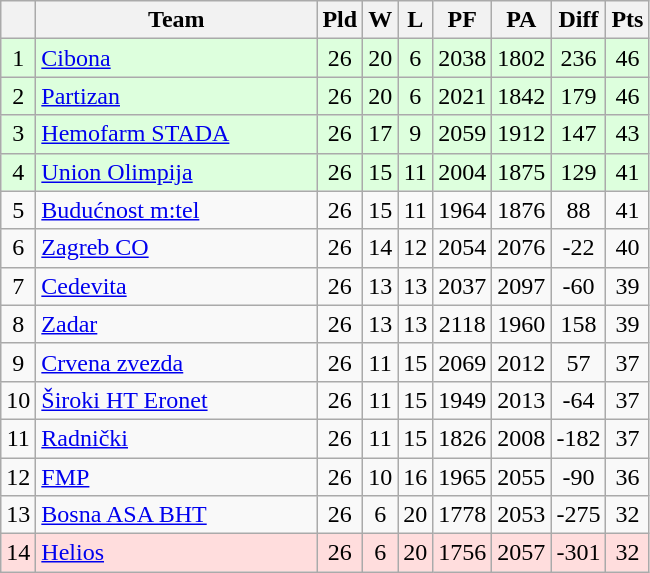<table class="wikitable sortable" style="text-align:center">
<tr>
<th></th>
<th width="180">Team</th>
<th>Pld</th>
<th>W</th>
<th>L</th>
<th>PF</th>
<th>PA</th>
<th>Diff</th>
<th>Pts</th>
</tr>
<tr bgcolor="#ddffdd">
<td>1</td>
<td align=left><a href='#'>Cibona</a></td>
<td>26</td>
<td>20</td>
<td>6</td>
<td>2038</td>
<td>1802</td>
<td>236</td>
<td>46</td>
</tr>
<tr bgcolor="#ddffdd">
<td>2</td>
<td align=left><a href='#'>Partizan</a></td>
<td>26</td>
<td>20</td>
<td>6</td>
<td>2021</td>
<td>1842</td>
<td>179</td>
<td>46</td>
</tr>
<tr bgcolor="#ddffdd">
<td>3</td>
<td align=left><a href='#'>Hemofarm STADA</a></td>
<td>26</td>
<td>17</td>
<td>9</td>
<td>2059</td>
<td>1912</td>
<td>147</td>
<td>43</td>
</tr>
<tr bgcolor="#ddffdd">
<td>4</td>
<td align=left><a href='#'>Union Olimpija</a></td>
<td>26</td>
<td>15</td>
<td>11</td>
<td>2004</td>
<td>1875</td>
<td>129</td>
<td>41</td>
</tr>
<tr>
<td>5</td>
<td align=left><a href='#'>Budućnost m:tel</a></td>
<td>26</td>
<td>15</td>
<td>11</td>
<td>1964</td>
<td>1876</td>
<td>88</td>
<td>41</td>
</tr>
<tr>
<td>6</td>
<td align=left><a href='#'>Zagreb CO</a></td>
<td>26</td>
<td>14</td>
<td>12</td>
<td>2054</td>
<td>2076</td>
<td>-22</td>
<td>40</td>
</tr>
<tr>
<td>7</td>
<td align=left><a href='#'>Cedevita</a></td>
<td>26</td>
<td>13</td>
<td>13</td>
<td>2037</td>
<td>2097</td>
<td>-60</td>
<td>39</td>
</tr>
<tr>
<td>8</td>
<td align=left><a href='#'>Zadar</a></td>
<td>26</td>
<td>13</td>
<td>13</td>
<td>2118</td>
<td>1960</td>
<td>158</td>
<td>39</td>
</tr>
<tr>
<td>9</td>
<td align=left><a href='#'>Crvena zvezda</a></td>
<td>26</td>
<td>11</td>
<td>15</td>
<td>2069</td>
<td>2012</td>
<td>57</td>
<td>37</td>
</tr>
<tr>
<td>10</td>
<td align=left><a href='#'>Široki HT Eronet</a></td>
<td>26</td>
<td>11</td>
<td>15</td>
<td>1949</td>
<td>2013</td>
<td>-64</td>
<td>37</td>
</tr>
<tr>
<td>11</td>
<td align=left><a href='#'>Radnički</a></td>
<td>26</td>
<td>11</td>
<td>15</td>
<td>1826</td>
<td>2008</td>
<td>-182</td>
<td>37</td>
</tr>
<tr>
<td>12</td>
<td align=left><a href='#'>FMP</a></td>
<td>26</td>
<td>10</td>
<td>16</td>
<td>1965</td>
<td>2055</td>
<td>-90</td>
<td>36</td>
</tr>
<tr>
<td>13</td>
<td align=left><a href='#'>Bosna ASA BHT</a></td>
<td>26</td>
<td>6</td>
<td>20</td>
<td>1778</td>
<td>2053</td>
<td>-275</td>
<td>32</td>
</tr>
<tr bgcolor="#ffdddd">
<td>14</td>
<td align=left><a href='#'>Helios</a></td>
<td>26</td>
<td>6</td>
<td>20</td>
<td>1756</td>
<td>2057</td>
<td>-301</td>
<td>32</td>
</tr>
</table>
